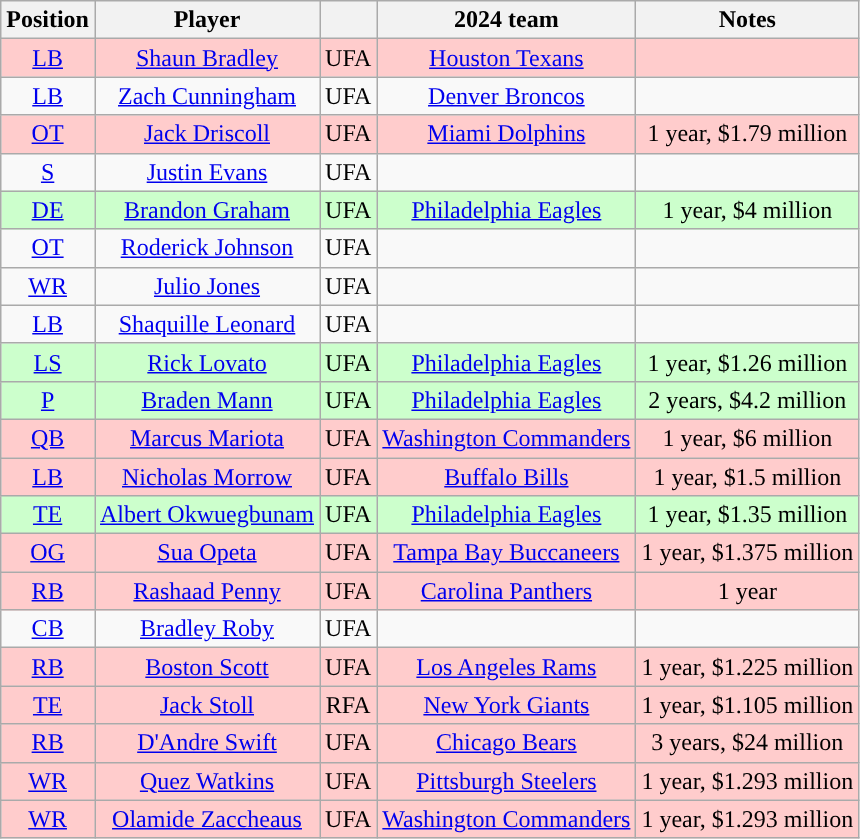<table class="wikitable" style="text-align:center">
<tr>
<th>Position</th>
<th>Player</th>
<th></th>
<th>2024 team</th>
<th>Notes</th>
</tr>
<tr style="background:#fcc">
<td><a href='#'>LB</a></td>
<td><a href='#'>Shaun Bradley</a></td>
<td>UFA</td>
<td><a href='#'>Houston Texans</a></td>
<td></td>
</tr>
<tr>
<td><a href='#'>LB</a></td>
<td><a href='#'>Zach Cunningham</a></td>
<td>UFA</td>
<td><a href='#'>Denver Broncos</a></td>
<td></td>
</tr>
<tr style="background:#fcc">
<td><a href='#'>OT</a></td>
<td><a href='#'>Jack Driscoll</a></td>
<td>UFA</td>
<td><a href='#'>Miami Dolphins</a></td>
<td>1 year, $1.79 million</td>
</tr>
<tr>
<td><a href='#'>S</a></td>
<td><a href='#'>Justin Evans</a></td>
<td>UFA</td>
<td></td>
<td></td>
</tr>
<tr style="background:#cfc">
<td><a href='#'>DE</a></td>
<td><a href='#'>Brandon Graham</a></td>
<td>UFA</td>
<td><a href='#'>Philadelphia Eagles</a></td>
<td>1 year, $4 million</td>
</tr>
<tr>
<td><a href='#'>OT</a></td>
<td><a href='#'>Roderick Johnson</a></td>
<td>UFA</td>
<td></td>
<td></td>
</tr>
<tr>
<td><a href='#'>WR</a></td>
<td><a href='#'>Julio Jones</a></td>
<td>UFA</td>
<td></td>
<td></td>
</tr>
<tr>
<td><a href='#'>LB</a></td>
<td><a href='#'>Shaquille Leonard</a></td>
<td>UFA</td>
<td></td>
<td></td>
</tr>
<tr style="background:#cfc">
<td><a href='#'>LS</a></td>
<td><a href='#'>Rick Lovato</a></td>
<td>UFA</td>
<td><a href='#'>Philadelphia Eagles</a></td>
<td>1 year, $1.26 million</td>
</tr>
<tr style="background:#cfc">
<td><a href='#'>P</a></td>
<td><a href='#'>Braden Mann</a></td>
<td>UFA</td>
<td><a href='#'>Philadelphia Eagles</a></td>
<td>2 years, $4.2 million</td>
</tr>
<tr style="background:#fcc">
<td><a href='#'>QB</a></td>
<td><a href='#'>Marcus Mariota</a></td>
<td>UFA</td>
<td><a href='#'>Washington Commanders</a></td>
<td>1 year, $6 million</td>
</tr>
<tr style="background:#fcc">
<td><a href='#'>LB</a></td>
<td><a href='#'>Nicholas Morrow</a></td>
<td>UFA</td>
<td><a href='#'>Buffalo Bills</a></td>
<td>1 year, $1.5 million</td>
</tr>
<tr style="background:#cfc">
<td><a href='#'>TE</a></td>
<td><a href='#'>Albert Okwuegbunam</a></td>
<td>UFA</td>
<td><a href='#'>Philadelphia Eagles</a></td>
<td>1 year, $1.35 million</td>
</tr>
<tr style="background:#fcc">
<td><a href='#'>OG</a></td>
<td><a href='#'>Sua Opeta</a></td>
<td>UFA</td>
<td><a href='#'>Tampa Bay Buccaneers</a></td>
<td>1 year, $1.375 million</td>
</tr>
<tr style="background:#fcc">
<td><a href='#'>RB</a></td>
<td><a href='#'>Rashaad Penny</a></td>
<td>UFA</td>
<td><a href='#'>Carolina Panthers</a></td>
<td>1 year</td>
</tr>
<tr>
<td><a href='#'>CB</a></td>
<td><a href='#'>Bradley Roby</a></td>
<td>UFA</td>
<td></td>
<td></td>
</tr>
<tr style="background:#fcc">
<td><a href='#'>RB</a></td>
<td><a href='#'>Boston Scott</a></td>
<td>UFA</td>
<td><a href='#'>Los Angeles Rams</a></td>
<td>1 year, $1.225 million</td>
</tr>
<tr style="background:#fcc">
<td><a href='#'>TE</a></td>
<td><a href='#'>Jack Stoll</a></td>
<td>RFA</td>
<td><a href='#'>New York Giants</a></td>
<td>1 year, $1.105 million</td>
</tr>
<tr style="background:#fcc">
<td><a href='#'>RB</a></td>
<td><a href='#'>D'Andre Swift</a></td>
<td>UFA</td>
<td><a href='#'>Chicago Bears</a></td>
<td>3 years, $24 million</td>
</tr>
<tr style="background:#fcc">
<td><a href='#'>WR</a></td>
<td><a href='#'>Quez Watkins</a></td>
<td>UFA</td>
<td><a href='#'>Pittsburgh Steelers</a></td>
<td>1 year, $1.293 million</td>
</tr>
<tr style="background:#fcc">
<td><a href='#'>WR</a></td>
<td><a href='#'>Olamide Zaccheaus</a></td>
<td>UFA</td>
<td><a href='#'>Washington Commanders</a></td>
<td>1 year, $1.293 million</td>
</tr>
</table>
